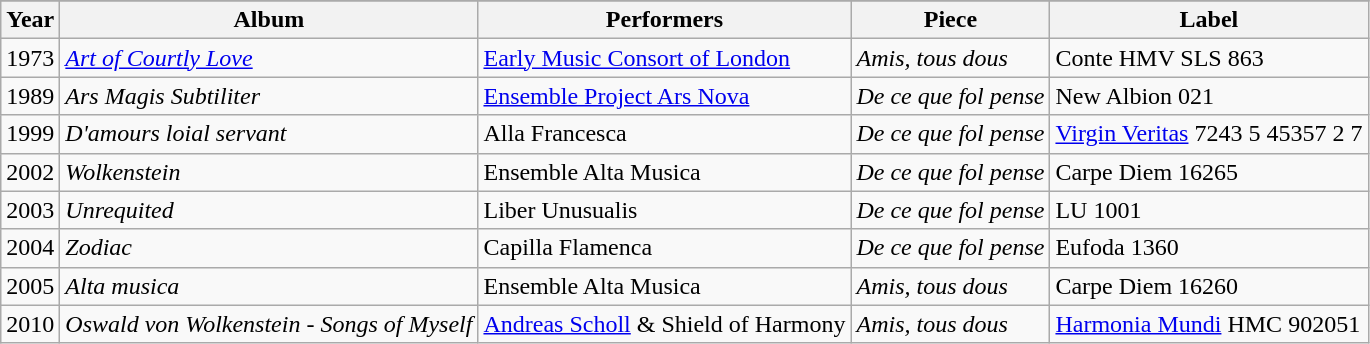<table class = "wikitable sortable plainrowheaders">
<tr>
</tr>
<tr>
<th scope="col">Year</th>
<th scope="col">Album</th>
<th scope="col">Performers</th>
<th scope="col">Piece</th>
<th scope="col">Label</th>
</tr>
<tr>
<td>1973</td>
<td><em><a href='#'>Art of Courtly Love</a></em></td>
<td><a href='#'>Early Music Consort of London</a></td>
<td><em>Amis, tous dous</em></td>
<td>Conte HMV SLS 863</td>
</tr>
<tr>
<td>1989</td>
<td><em>Ars Magis Subtiliter</em></td>
<td><a href='#'>Ensemble Project Ars Nova</a></td>
<td><em>De ce que fol pense</em></td>
<td>New Albion 021</td>
</tr>
<tr>
<td>1999</td>
<td><em>D'amours loial servant</em></td>
<td>Alla Francesca</td>
<td><em>De ce que fol pense</em></td>
<td><a href='#'>Virgin Veritas</a> 7243 5 45357 2 7</td>
</tr>
<tr>
<td>2002</td>
<td><em>Wolkenstein</em></td>
<td>Ensemble Alta Musica</td>
<td><em>De ce que fol pense</em></td>
<td>Carpe Diem 16265</td>
</tr>
<tr>
<td>2003</td>
<td><em>Unrequited</em></td>
<td>Liber Unusualis</td>
<td><em>De ce que fol pense</em></td>
<td>LU 1001</td>
</tr>
<tr>
<td>2004</td>
<td><em>Zodiac</em></td>
<td>Capilla Flamenca</td>
<td><em>De ce que fol pense</em></td>
<td>Eufoda 1360</td>
</tr>
<tr>
<td>2005</td>
<td><em>Alta musica</em></td>
<td>Ensemble Alta Musica</td>
<td><em>Amis, tous dous</em></td>
<td>Carpe Diem 16260</td>
</tr>
<tr>
<td>2010</td>
<td><em>Oswald von Wolkenstein - Songs of Myself</em></td>
<td><a href='#'>Andreas Scholl</a> & Shield of Harmony</td>
<td><em>Amis, tous dous</em></td>
<td><a href='#'>Harmonia Mundi</a> HMC 902051</td>
</tr>
</table>
